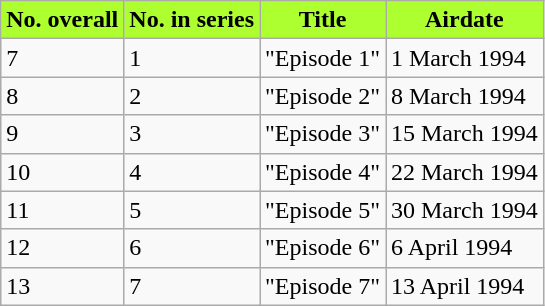<table class="wikitable">
<tr>
<th style="background-color:#ADFF2F;">No. overall</th>
<th style="background-color:#ADFF2F;">No. in series</th>
<th style="background-color:#ADFF2F;">Title</th>
<th style="background-color:#ADFF2F;">Airdate</th>
</tr>
<tr>
<td>7</td>
<td>1</td>
<td>"Episode 1"</td>
<td>1 March 1994</td>
</tr>
<tr>
<td>8</td>
<td>2</td>
<td>"Episode 2"</td>
<td>8 March 1994</td>
</tr>
<tr>
<td>9</td>
<td>3</td>
<td>"Episode 3"</td>
<td>15 March 1994</td>
</tr>
<tr>
<td>10</td>
<td>4</td>
<td>"Episode 4"</td>
<td>22 March 1994</td>
</tr>
<tr>
<td>11</td>
<td>5</td>
<td>"Episode 5"</td>
<td>30 March 1994</td>
</tr>
<tr>
<td>12</td>
<td>6</td>
<td>"Episode 6"</td>
<td>6 April 1994</td>
</tr>
<tr>
<td>13</td>
<td>7</td>
<td>"Episode 7"</td>
<td>13 April 1994</td>
</tr>
</table>
